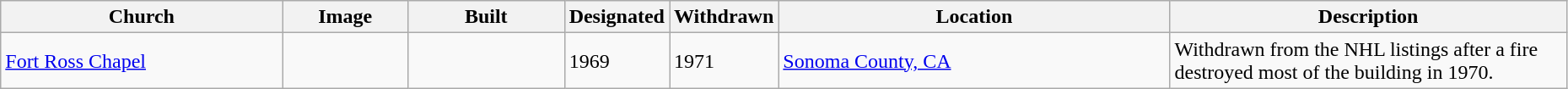<table class="wikitable sortable" style="width:98%">
<tr>
<th width="18%"><strong>Church</strong></th>
<th width="8%" class="unsortable"><strong>Image</strong></th>
<th width="10%"><strong>Built</strong></th>
<th>Designated</th>
<th>Withdrawn</th>
<th width="25%"><strong>Location</strong></th>
<th class="unsortable"><strong>Description</strong></th>
</tr>
<tr>
<td><a href='#'>Fort Ross Chapel</a></td>
<td></td>
<td></td>
<td>1969</td>
<td>1971</td>
<td><a href='#'>Sonoma County, CA</a></td>
<td>Withdrawn from the NHL listings after a fire destroyed most of the building in 1970.</td>
</tr>
</table>
